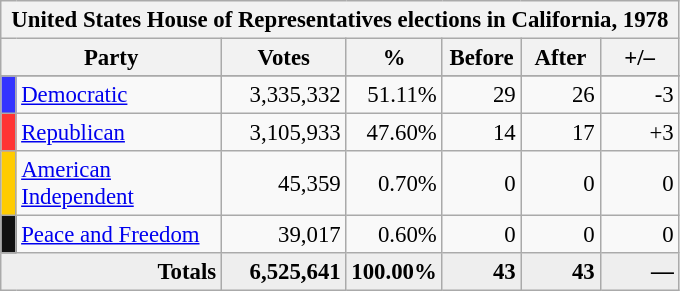<table class="wikitable" style="font-size: 95%;">
<tr>
<th colspan="7">United States House of Representatives elections in California, 1978</th>
</tr>
<tr>
<th colspan=2 style="width: 5em">Party</th>
<th style="width: 5em">Votes</th>
<th style="width: 3em">%</th>
<th style="width: 3em">Before</th>
<th style="width: 3em">After</th>
<th style="width: 3em">+/–</th>
</tr>
<tr>
</tr>
<tr>
<th style="background-color:#3333FF; width: 3px"></th>
<td style="width: 130px"><a href='#'>Democratic</a></td>
<td align="right">3,335,332</td>
<td align="right">51.11%</td>
<td align="right">29</td>
<td align="right">26</td>
<td align="right">-3</td>
</tr>
<tr>
<th style="background-color:#FF3333; width: 3px"></th>
<td style="width: 130px"><a href='#'>Republican</a></td>
<td align="right">3,105,933</td>
<td align="right">47.60%</td>
<td align="right">14</td>
<td align="right">17</td>
<td align="right">+3</td>
</tr>
<tr>
<th style="background-color:#FFCC00; width: 3px"></th>
<td style="width: 130px"><a href='#'>American Independent</a></td>
<td align="right">45,359</td>
<td align="right">0.70%</td>
<td align="right">0</td>
<td align="right">0</td>
<td align="right">0</td>
</tr>
<tr>
<th style="background-color:#111111; width: 3px"></th>
<td style="width: 130px"><a href='#'>Peace and Freedom</a></td>
<td align="right">39,017</td>
<td align="right">0.60%</td>
<td align="right">0</td>
<td align="right">0</td>
<td align="right">0</td>
</tr>
<tr bgcolor="#EEEEEE">
<td colspan="2" align="right"><strong>Totals</strong></td>
<td align="right"><strong>6,525,641</strong></td>
<td align="right"><strong>100.00%</strong></td>
<td align="right"><strong>43</strong></td>
<td align="right"><strong>43</strong></td>
<td align="right"><strong>—</strong></td>
</tr>
</table>
